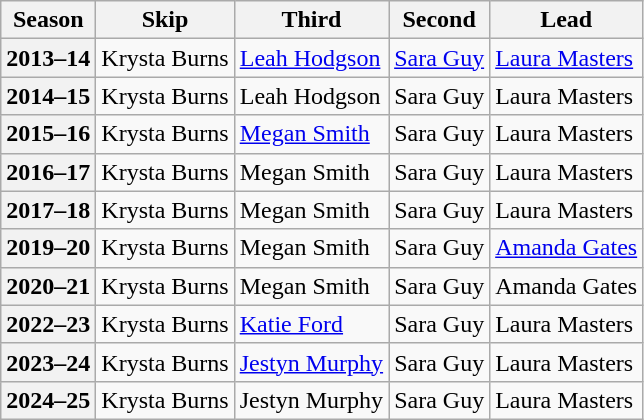<table class="wikitable">
<tr>
<th scope="col">Season</th>
<th scope="col">Skip</th>
<th scope="col">Third</th>
<th scope="col">Second</th>
<th scope="col">Lead</th>
</tr>
<tr>
<th scope="row">2013–14</th>
<td>Krysta Burns</td>
<td><a href='#'>Leah Hodgson</a></td>
<td><a href='#'>Sara Guy</a></td>
<td><a href='#'>Laura Masters</a></td>
</tr>
<tr>
<th scope="row">2014–15</th>
<td>Krysta Burns</td>
<td>Leah Hodgson</td>
<td>Sara Guy</td>
<td>Laura Masters</td>
</tr>
<tr>
<th scope="row">2015–16</th>
<td>Krysta Burns</td>
<td><a href='#'>Megan Smith</a></td>
<td>Sara Guy</td>
<td>Laura Masters</td>
</tr>
<tr>
<th scope="row">2016–17</th>
<td>Krysta Burns</td>
<td>Megan Smith</td>
<td>Sara Guy</td>
<td>Laura Masters</td>
</tr>
<tr>
<th scope="row">2017–18</th>
<td>Krysta Burns</td>
<td>Megan Smith</td>
<td>Sara Guy</td>
<td>Laura Masters</td>
</tr>
<tr>
<th scope="row">2019–20</th>
<td>Krysta Burns</td>
<td>Megan Smith</td>
<td>Sara Guy</td>
<td><a href='#'>Amanda Gates</a></td>
</tr>
<tr>
<th scope="row">2020–21</th>
<td>Krysta Burns</td>
<td>Megan Smith</td>
<td>Sara Guy</td>
<td>Amanda Gates</td>
</tr>
<tr>
<th scope="row">2022–23</th>
<td>Krysta Burns</td>
<td><a href='#'>Katie Ford</a></td>
<td>Sara Guy</td>
<td>Laura Masters</td>
</tr>
<tr>
<th scope="row">2023–24</th>
<td>Krysta Burns</td>
<td><a href='#'>Jestyn Murphy</a></td>
<td>Sara Guy</td>
<td>Laura Masters</td>
</tr>
<tr>
<th scope="row">2024–25</th>
<td>Krysta Burns</td>
<td>Jestyn Murphy</td>
<td>Sara Guy</td>
<td>Laura Masters</td>
</tr>
</table>
